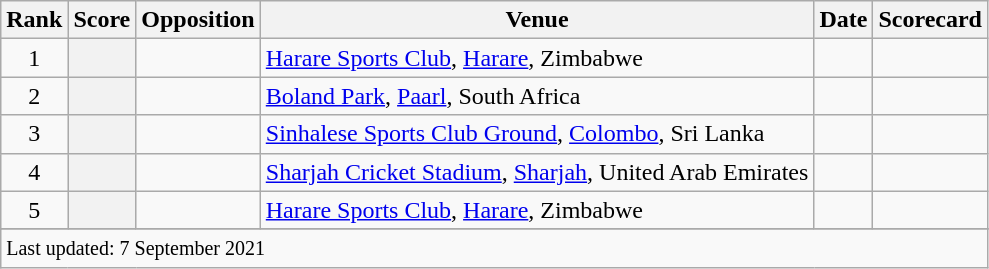<table class="wikitable plainrowheaders sortable">
<tr>
<th scope=col>Rank</th>
<th scope=col>Score</th>
<th scope=col>Opposition</th>
<th scope=col>Venue</th>
<th scope=col>Date</th>
<th scope=col>Scorecard</th>
</tr>
<tr>
<td align=center>1</td>
<th scope=row style=text-align:center;></th>
<td></td>
<td><a href='#'>Harare Sports Club</a>, <a href='#'>Harare</a>, Zimbabwe</td>
<td></td>
<td></td>
</tr>
<tr>
<td align=center>2</td>
<th scope=row style=text-align:center;></th>
<td></td>
<td><a href='#'>Boland Park</a>, <a href='#'>Paarl</a>, South Africa</td>
<td> </td>
<td></td>
</tr>
<tr>
<td align=center>3</td>
<th scope=row style=text-align:center;></th>
<td></td>
<td><a href='#'>Sinhalese Sports Club Ground</a>, <a href='#'>Colombo</a>, Sri Lanka</td>
<td></td>
<td></td>
</tr>
<tr>
<td align=center>4</td>
<th scope=row style=text-align:center;></th>
<td></td>
<td><a href='#'>Sharjah Cricket Stadium</a>, <a href='#'>Sharjah</a>, United Arab Emirates</td>
<td></td>
<td></td>
</tr>
<tr>
<td align=center>5</td>
<th scope=row style=text-align:center;></th>
<td></td>
<td><a href='#'>Harare Sports Club</a>, <a href='#'>Harare</a>, Zimbabwe</td>
<td></td>
<td></td>
</tr>
<tr>
</tr>
<tr class=sortbottom>
<td colspan=6><small>Last updated: 7 September 2021</small></td>
</tr>
</table>
